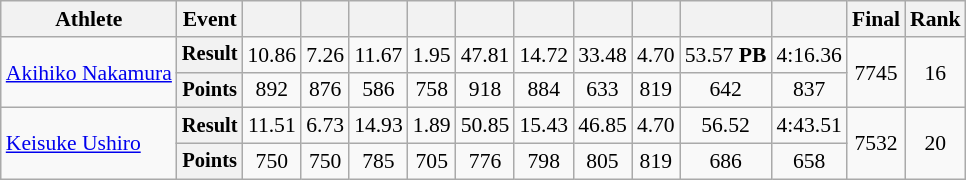<table class="wikitable" style="font-size:90%">
<tr>
<th>Athlete</th>
<th>Event</th>
<th></th>
<th></th>
<th></th>
<th></th>
<th></th>
<th></th>
<th></th>
<th></th>
<th></th>
<th></th>
<th>Final</th>
<th>Rank</th>
</tr>
<tr style=text-align:center>
<td rowspan=2 style=text-align:left><a href='#'>Akihiko Nakamura</a></td>
<th style="font-size:95%">Result</th>
<td>10.86</td>
<td>7.26</td>
<td>11.67</td>
<td>1.95</td>
<td>47.81</td>
<td>14.72</td>
<td>33.48</td>
<td>4.70</td>
<td>53.57 <strong>PB</strong></td>
<td>4:16.36</td>
<td rowspan=2>7745</td>
<td rowspan=2>16</td>
</tr>
<tr style=text-align:center>
<th style="font-size:95%">Points</th>
<td>892</td>
<td>876</td>
<td>586</td>
<td>758</td>
<td>918</td>
<td>884</td>
<td>633</td>
<td>819</td>
<td>642</td>
<td>837</td>
</tr>
<tr style=text-align:center>
<td rowspan=2 style=text-align:left><a href='#'>Keisuke Ushiro</a></td>
<th style="font-size:95%">Result</th>
<td>11.51</td>
<td>6.73</td>
<td>14.93</td>
<td>1.89</td>
<td>50.85</td>
<td>15.43</td>
<td>46.85</td>
<td>4.70</td>
<td>56.52</td>
<td>4:43.51</td>
<td rowspan=2>7532</td>
<td rowspan=2>20</td>
</tr>
<tr style=text-align:center>
<th style="font-size:95%">Points</th>
<td>750</td>
<td>750</td>
<td>785</td>
<td>705</td>
<td>776</td>
<td>798</td>
<td>805</td>
<td>819</td>
<td>686</td>
<td>658</td>
</tr>
</table>
